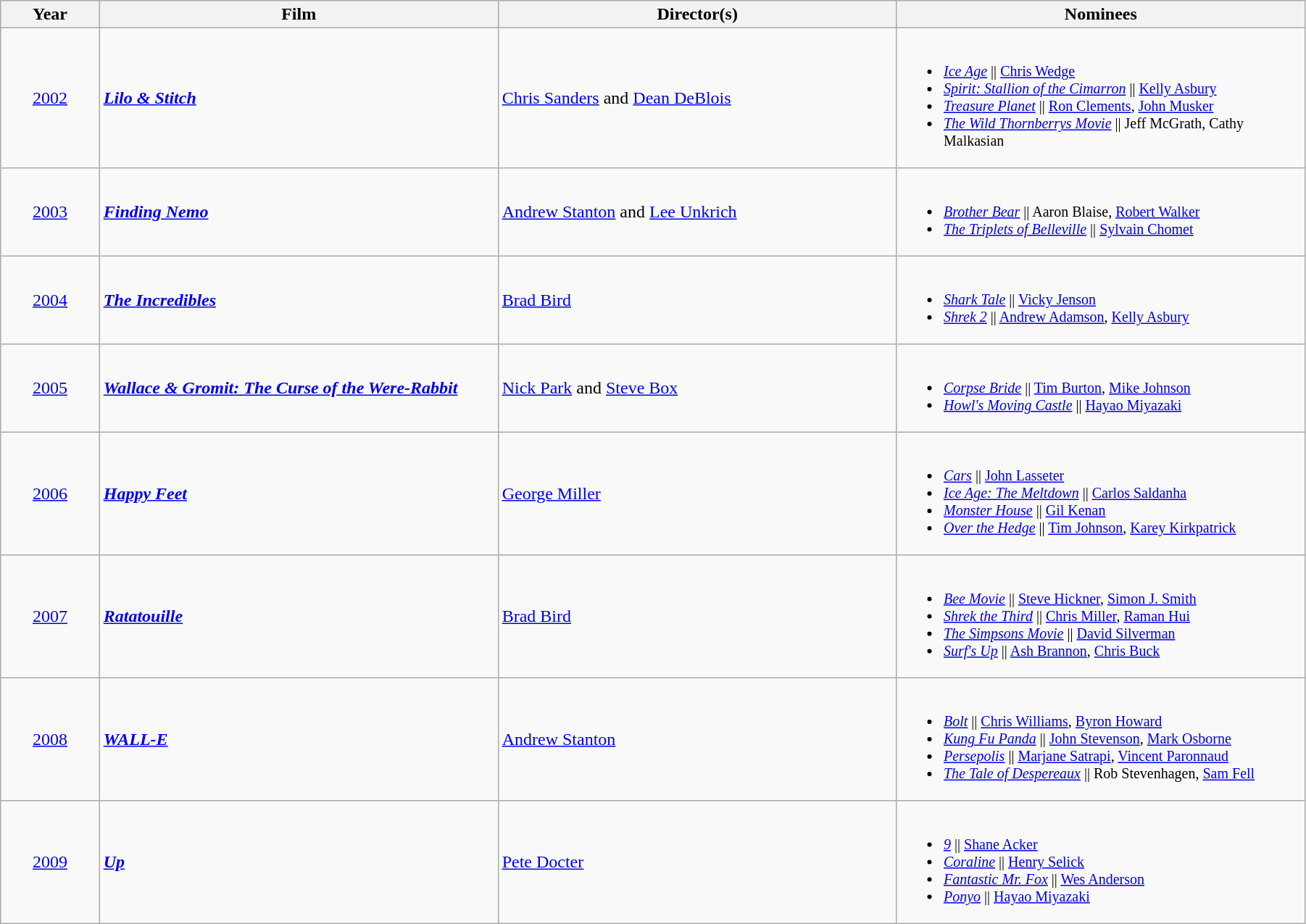<table class="wikitable" style="width:95%;">
<tr>
<th style="width:100px;"><strong>Year</strong></th>
<th style="width:450px;"><strong>Film</strong></th>
<th style="width:450px;"><strong>Director(s)</strong></th>
<th style="width:450px;"><strong>Nominees</strong></th>
</tr>
<tr>
<td style="text-align:center;"><a href='#'>2002</a></td>
<td><strong><em><a href='#'>Lilo & Stitch</a></em></strong></td>
<td><a href='#'>Chris Sanders</a> and <a href='#'>Dean DeBlois</a></td>
<td style="font-size:smaller"><br><ul><li><em><a href='#'>Ice Age</a></em> || <a href='#'>Chris Wedge</a></li><li><em><a href='#'>Spirit: Stallion of the Cimarron</a></em> || <a href='#'>Kelly Asbury</a></li><li><em><a href='#'>Treasure Planet</a></em> || <a href='#'>Ron Clements</a>, <a href='#'>John Musker</a></li><li><em><a href='#'>The Wild Thornberrys Movie</a></em> || Jeff McGrath, Cathy Malkasian</li></ul></td>
</tr>
<tr>
<td style="text-align:center;"><a href='#'>2003</a></td>
<td><strong><em><a href='#'>Finding Nemo</a></em></strong></td>
<td><a href='#'>Andrew Stanton</a> and <a href='#'>Lee Unkrich</a></td>
<td style="font-size:smaller"><br><ul><li><em><a href='#'>Brother Bear</a></em> || Aaron Blaise, <a href='#'>Robert Walker</a></li><li><em><a href='#'>The Triplets of Belleville</a></em> || <a href='#'>Sylvain Chomet</a></li></ul></td>
</tr>
<tr>
<td style="text-align:center;"><a href='#'>2004</a></td>
<td><strong><em><a href='#'>The Incredibles</a></em></strong></td>
<td><a href='#'>Brad Bird</a></td>
<td style="font-size:smaller"><br><ul><li><em><a href='#'>Shark Tale</a></em> || <a href='#'>Vicky Jenson</a></li><li><em><a href='#'>Shrek 2</a></em> || <a href='#'>Andrew Adamson</a>, <a href='#'>Kelly Asbury</a></li></ul></td>
</tr>
<tr>
<td style="text-align:center;"><a href='#'>2005</a></td>
<td><strong><em><a href='#'>Wallace & Gromit: The Curse of the Were-Rabbit</a></em></strong></td>
<td><a href='#'>Nick Park</a> and <a href='#'>Steve Box</a></td>
<td style="font-size:smaller"><br><ul><li><em><a href='#'>Corpse Bride</a></em> || <a href='#'>Tim Burton</a>, <a href='#'>Mike Johnson</a></li><li><em><a href='#'>Howl's Moving Castle</a></em> || <a href='#'>Hayao Miyazaki</a></li></ul></td>
</tr>
<tr>
<td style="text-align:center;"><a href='#'>2006</a></td>
<td><strong><em><a href='#'>Happy Feet</a></em></strong></td>
<td><a href='#'>George Miller</a></td>
<td style="font-size:smaller"><br><ul><li><em><a href='#'>Cars</a></em> || <a href='#'>John Lasseter</a></li><li><em><a href='#'>Ice Age: The Meltdown</a></em> || <a href='#'>Carlos Saldanha</a></li><li><em><a href='#'>Monster House</a></em> || <a href='#'>Gil Kenan</a></li><li><em><a href='#'>Over the Hedge</a></em> || <a href='#'>Tim Johnson</a>, <a href='#'>Karey Kirkpatrick</a></li></ul></td>
</tr>
<tr>
<td style="text-align:center;"><a href='#'>2007</a></td>
<td><strong><em><a href='#'>Ratatouille</a></em></strong></td>
<td><a href='#'>Brad Bird</a></td>
<td style="font-size:smaller"><br><ul><li><em><a href='#'>Bee Movie</a></em> || <a href='#'>Steve Hickner</a>, <a href='#'>Simon J. Smith</a></li><li><em><a href='#'>Shrek the Third</a></em> || <a href='#'>Chris Miller</a>, <a href='#'>Raman Hui</a></li><li><em><a href='#'>The Simpsons Movie</a></em> || <a href='#'>David Silverman</a></li><li><em><a href='#'>Surf's Up</a></em> || <a href='#'>Ash Brannon</a>, <a href='#'>Chris Buck</a></li></ul></td>
</tr>
<tr>
<td style="text-align:center;"><a href='#'>2008</a></td>
<td><strong><em><a href='#'>WALL-E</a></em></strong></td>
<td><a href='#'>Andrew Stanton</a></td>
<td style="font-size:smaller"><br><ul><li><em><a href='#'>Bolt</a></em> || <a href='#'>Chris Williams</a>, <a href='#'>Byron Howard</a></li><li><em><a href='#'>Kung Fu Panda</a></em> || <a href='#'>John Stevenson</a>, <a href='#'>Mark Osborne</a></li><li><em><a href='#'>Persepolis</a></em> || <a href='#'>Marjane Satrapi</a>, <a href='#'>Vincent Paronnaud</a></li><li><em><a href='#'>The Tale of Despereaux</a></em> || Rob Stevenhagen, <a href='#'>Sam Fell</a></li></ul></td>
</tr>
<tr>
<td style="text-align:center;"><a href='#'>2009</a></td>
<td><strong><em><a href='#'>Up</a></em></strong></td>
<td><a href='#'>Pete Docter</a></td>
<td style="font-size:smaller"><br><ul><li><em><a href='#'>9</a></em> || <a href='#'>Shane Acker</a></li><li><em><a href='#'>Coraline</a></em> || <a href='#'>Henry Selick</a></li><li><em><a href='#'>Fantastic Mr. Fox</a></em> || <a href='#'>Wes Anderson</a></li><li><em><a href='#'>Ponyo</a></em> || <a href='#'>Hayao Miyazaki</a></li></ul></td>
</tr>
</table>
